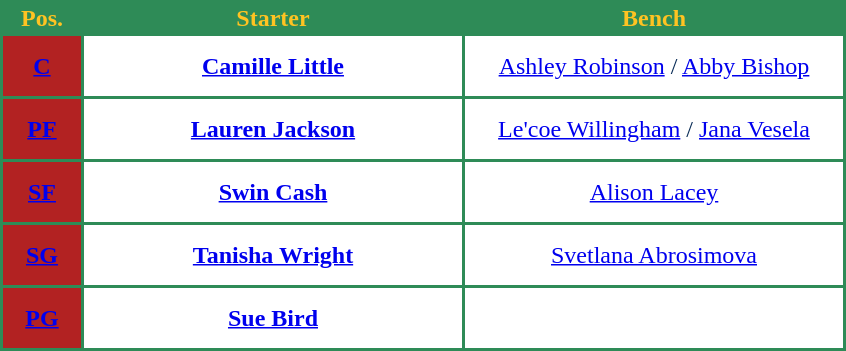<table style="text-align: center; background:#2E8B57; color:#FFC322">
<tr>
<th width="50">Pos.</th>
<th width="250">Starter</th>
<th width="250">Bench</th>
</tr>
<tr style="height:40px; background:white; color:#092C57">
<th style="background:#B22222"><a href='#'><span>C</span></a></th>
<td><strong><a href='#'>Camille Little</a></strong></td>
<td><a href='#'>Ashley Robinson</a> / <a href='#'>Abby Bishop</a></td>
</tr>
<tr style="height:40px; background:white; color:#092C57">
<th style="background:#B22222"><a href='#'><span>PF</span></a></th>
<td><strong><a href='#'>Lauren Jackson</a></strong></td>
<td><a href='#'>Le'coe Willingham</a> / <a href='#'>Jana Vesela</a></td>
</tr>
<tr style="height:40px; background:white; color:#092C57">
<th style="background:#B22222"><a href='#'><span>SF</span></a></th>
<td><strong><a href='#'>Swin Cash</a></strong></td>
<td><a href='#'>Alison Lacey</a></td>
</tr>
<tr style="height:40px; background:white; color:#092C57">
<th style="background:#B22222"><a href='#'><span>SG</span></a></th>
<td><strong><a href='#'>Tanisha Wright</a></strong></td>
<td><a href='#'>Svetlana Abrosimova</a></td>
</tr>
<tr style="height:40px; background:white; color:#092C57">
<th style="background:#B22222"><a href='#'><span>PG</span></a></th>
<td><strong><a href='#'>Sue Bird</a></strong></td>
<td></td>
</tr>
</table>
